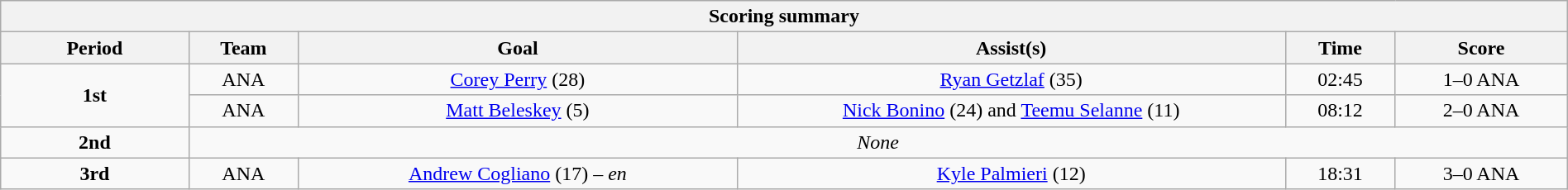<table style="width:100%;" class="wikitable">
<tr>
<th colspan=6>Scoring summary</th>
</tr>
<tr>
<th style="width:12%;">Period</th>
<th style="width:7%;">Team</th>
<th style="width:28%;">Goal</th>
<th style="width:35%;">Assist(s)</th>
<th style="width:7%;">Time</th>
<th style="width:11%;">Score</th>
</tr>
<tr style="text-align:center;">
<td style="text-align:center;" rowspan="2"><strong>1st</strong></td>
<td align=center>ANA</td>
<td><a href='#'>Corey Perry</a> (28)</td>
<td><a href='#'>Ryan Getzlaf</a> (35)</td>
<td align=center>02:45</td>
<td align=center>1–0 ANA</td>
</tr>
<tr style="text-align:center;">
<td align=center>ANA</td>
<td><a href='#'>Matt Beleskey</a> (5)</td>
<td><a href='#'>Nick Bonino</a> (24) and <a href='#'>Teemu Selanne</a> (11)</td>
<td align=center>08:12</td>
<td align=center>2–0 ANA</td>
</tr>
<tr style="text-align:center;">
<td><strong>2nd</strong></td>
<td colspan="5"><em>None</em></td>
</tr>
<tr style="text-align:center;">
<td style="text-align:center;"><strong>3rd</strong></td>
<td align=center>ANA</td>
<td><a href='#'>Andrew Cogliano</a> (17) – <em>en</em></td>
<td><a href='#'>Kyle Palmieri</a> (12)</td>
<td align=center>18:31</td>
<td align=center>3–0 ANA</td>
</tr>
</table>
